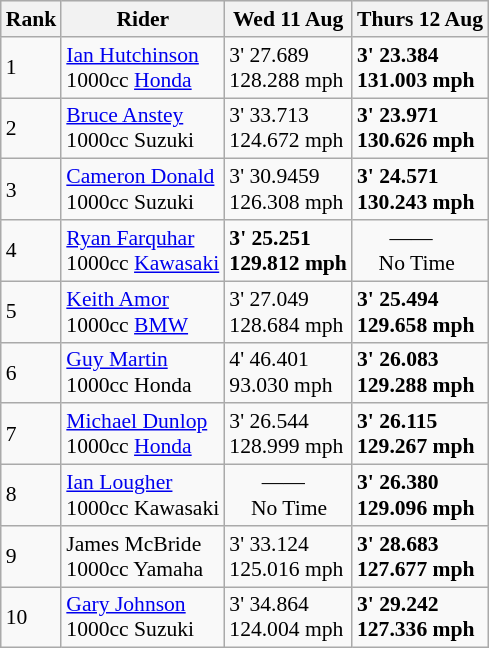<table class="wikitable" style="font-size: 90%;">
<tr style="background:#efefef;">
<th>Rank</th>
<th>Rider</th>
<th>Wed 11 Aug</th>
<th>Thurs 12 Aug</th>
</tr>
<tr>
<td>1</td>
<td> <a href='#'>Ian Hutchinson</a><br> 1000cc <a href='#'>Honda</a></td>
<td>3' 27.689 <br> 128.288 mph</td>
<td><strong>3' 23.384 <br> 131.003 mph</strong></td>
</tr>
<tr>
<td>2</td>
<td> <a href='#'>Bruce Anstey</a><br> 1000cc Suzuki</td>
<td>3' 33.713 <br> 124.672 mph</td>
<td><strong>3' 23.971 <br> 130.626 mph</strong></td>
</tr>
<tr>
<td>3</td>
<td> <a href='#'>Cameron Donald</a><br> 1000cc Suzuki</td>
<td>3' 30.9459 <br> 126.308 mph</td>
<td><strong>3' 24.571 <br> 130.243 mph</strong></td>
</tr>
<tr>
<td>4</td>
<td> <a href='#'>Ryan Farquhar</a><br> 1000cc <a href='#'>Kawasaki</a></td>
<td><strong>3' 25.251 <br> 129.812 mph</strong></td>
<td>      ——<br>    No Time</td>
</tr>
<tr>
<td>5</td>
<td> <a href='#'>Keith Amor</a><br> 1000cc <a href='#'>BMW</a></td>
<td>3' 27.049 <br> 128.684 mph</td>
<td><strong>3' 25.494 <br> 129.658 mph</strong></td>
</tr>
<tr>
<td>6</td>
<td> <a href='#'>Guy Martin</a><br> 1000cc Honda</td>
<td>4' 46.401 <br> 93.030 mph</td>
<td><strong>3' 26.083 <br> 129.288 mph</strong></td>
</tr>
<tr>
<td>7</td>
<td> <a href='#'>Michael Dunlop</a><br> 1000cc <a href='#'>Honda</a></td>
<td>3' 26.544 <br> 128.999 mph</td>
<td><strong>3' 26.115 <br> 129.267 mph</strong></td>
</tr>
<tr>
<td>8</td>
<td> <a href='#'>Ian Lougher</a><br> 1000cc Kawasaki</td>
<td>      ——<br>    No Time</td>
<td><strong>3' 26.380 <br> 129.096 mph</strong></td>
</tr>
<tr>
<td>9</td>
<td> James McBride<br> 1000cc Yamaha</td>
<td>3' 33.124 <br> 125.016 mph</td>
<td><strong>3' 28.683 <br> 127.677 mph</strong></td>
</tr>
<tr>
<td>10</td>
<td> <a href='#'>Gary Johnson</a><br> 1000cc Suzuki</td>
<td>3' 34.864 <br> 124.004 mph</td>
<td><strong>3' 29.242 <br> 127.336 mph</strong></td>
</tr>
</table>
